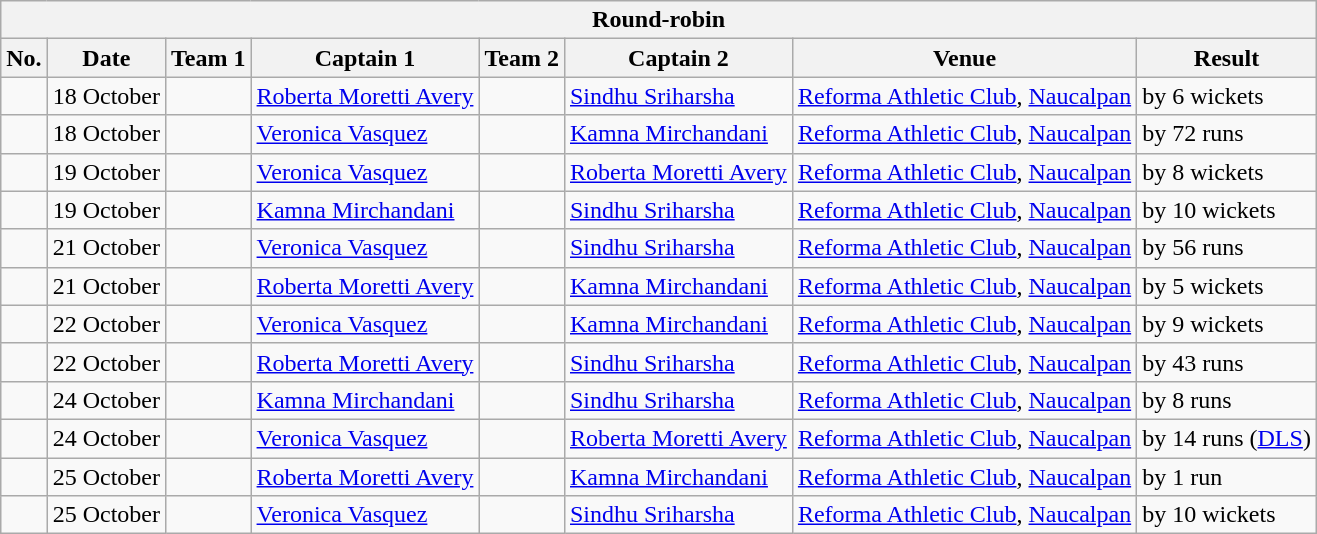<table class="wikitable">
<tr>
<th colspan="9">Round-robin</th>
</tr>
<tr>
<th>No.</th>
<th>Date</th>
<th>Team 1</th>
<th>Captain 1</th>
<th>Team 2</th>
<th>Captain 2</th>
<th>Venue</th>
<th>Result</th>
</tr>
<tr>
<td></td>
<td>18 October</td>
<td></td>
<td><a href='#'>Roberta Moretti Avery</a></td>
<td></td>
<td><a href='#'>Sindhu Sriharsha</a></td>
<td><a href='#'>Reforma Athletic Club</a>, <a href='#'>Naucalpan</a></td>
<td> by 6 wickets</td>
</tr>
<tr>
<td></td>
<td>18 October</td>
<td></td>
<td><a href='#'>Veronica Vasquez</a></td>
<td></td>
<td><a href='#'>Kamna Mirchandani</a></td>
<td><a href='#'>Reforma Athletic Club</a>, <a href='#'>Naucalpan</a></td>
<td> by 72 runs</td>
</tr>
<tr>
<td></td>
<td>19 October</td>
<td></td>
<td><a href='#'>Veronica Vasquez</a></td>
<td></td>
<td><a href='#'>Roberta Moretti Avery</a></td>
<td><a href='#'>Reforma Athletic Club</a>, <a href='#'>Naucalpan</a></td>
<td> by 8 wickets</td>
</tr>
<tr>
<td></td>
<td>19 October</td>
<td></td>
<td><a href='#'>Kamna Mirchandani</a></td>
<td></td>
<td><a href='#'>Sindhu Sriharsha</a></td>
<td><a href='#'>Reforma Athletic Club</a>, <a href='#'>Naucalpan</a></td>
<td> by 10 wickets</td>
</tr>
<tr>
<td></td>
<td>21 October</td>
<td></td>
<td><a href='#'>Veronica Vasquez</a></td>
<td></td>
<td><a href='#'>Sindhu Sriharsha</a></td>
<td><a href='#'>Reforma Athletic Club</a>, <a href='#'>Naucalpan</a></td>
<td> by 56 runs</td>
</tr>
<tr>
<td></td>
<td>21 October</td>
<td></td>
<td><a href='#'>Roberta Moretti Avery</a></td>
<td></td>
<td><a href='#'>Kamna Mirchandani</a></td>
<td><a href='#'>Reforma Athletic Club</a>, <a href='#'>Naucalpan</a></td>
<td> by 5 wickets</td>
</tr>
<tr>
<td></td>
<td>22 October</td>
<td></td>
<td><a href='#'>Veronica Vasquez</a></td>
<td></td>
<td><a href='#'>Kamna Mirchandani</a></td>
<td><a href='#'>Reforma Athletic Club</a>, <a href='#'>Naucalpan</a></td>
<td> by 9 wickets</td>
</tr>
<tr>
<td></td>
<td>22 October</td>
<td></td>
<td><a href='#'>Roberta Moretti Avery</a></td>
<td></td>
<td><a href='#'>Sindhu Sriharsha</a></td>
<td><a href='#'>Reforma Athletic Club</a>, <a href='#'>Naucalpan</a></td>
<td> by 43 runs</td>
</tr>
<tr>
<td></td>
<td>24 October</td>
<td></td>
<td><a href='#'>Kamna Mirchandani</a></td>
<td></td>
<td><a href='#'>Sindhu Sriharsha</a></td>
<td><a href='#'>Reforma Athletic Club</a>, <a href='#'>Naucalpan</a></td>
<td> by 8 runs</td>
</tr>
<tr>
<td></td>
<td>24 October</td>
<td></td>
<td><a href='#'>Veronica Vasquez</a></td>
<td></td>
<td><a href='#'>Roberta Moretti Avery</a></td>
<td><a href='#'>Reforma Athletic Club</a>, <a href='#'>Naucalpan</a></td>
<td> by 14 runs (<a href='#'>DLS</a>)</td>
</tr>
<tr>
<td></td>
<td>25 October</td>
<td></td>
<td><a href='#'>Roberta Moretti Avery</a></td>
<td></td>
<td><a href='#'>Kamna Mirchandani</a></td>
<td><a href='#'>Reforma Athletic Club</a>, <a href='#'>Naucalpan</a></td>
<td> by 1 run</td>
</tr>
<tr>
<td></td>
<td>25 October</td>
<td></td>
<td><a href='#'>Veronica Vasquez</a></td>
<td></td>
<td><a href='#'>Sindhu Sriharsha</a></td>
<td><a href='#'>Reforma Athletic Club</a>, <a href='#'>Naucalpan</a></td>
<td> by 10 wickets</td>
</tr>
</table>
